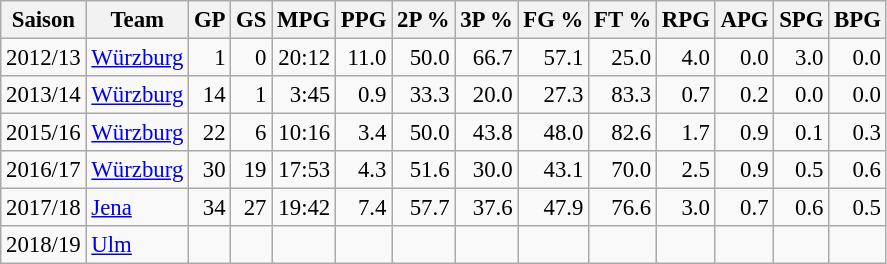<table class="wikitable sortable" style="font-size:95%; text-align:right;">
<tr>
<th>Saison</th>
<th>Team</th>
<th>GP</th>
<th>GS</th>
<th>MPG</th>
<th>PPG</th>
<th>2P %</th>
<th>3P %</th>
<th>FG %</th>
<th>FT %</th>
<th>RPG</th>
<th>APG</th>
<th>SPG</th>
<th>BPG</th>
</tr>
<tr>
<td align="left">2012/13</td>
<td align="left"><a href='#'>Würzburg</a></td>
<td>1</td>
<td>0</td>
<td>20:12</td>
<td>11.0</td>
<td>50.0</td>
<td>66.7</td>
<td>57.1</td>
<td>25.0</td>
<td>4.0</td>
<td>0.0</td>
<td>3.0</td>
<td>0.0</td>
</tr>
<tr>
<td align="left">2013/14</td>
<td align="left"><a href='#'>Würzburg</a></td>
<td>14</td>
<td>1</td>
<td>3:45</td>
<td>0.9</td>
<td>33.3</td>
<td>20.0</td>
<td>27.3</td>
<td>83.3</td>
<td>0.7</td>
<td>0.2</td>
<td>0.0</td>
<td>0.0</td>
</tr>
<tr>
<td align="left">2015/16</td>
<td align="left"><a href='#'>Würzburg</a></td>
<td>22</td>
<td>6</td>
<td>10:16</td>
<td>3.4</td>
<td>50.0</td>
<td>43.8</td>
<td>48.0</td>
<td>82.6</td>
<td>1.7</td>
<td>0.9</td>
<td>0.1</td>
<td>0.3</td>
</tr>
<tr>
<td align="left">2016/17</td>
<td align="left"><a href='#'>Würzburg</a></td>
<td>30</td>
<td>19</td>
<td>17:53</td>
<td>4.3</td>
<td>51.6</td>
<td>30.0</td>
<td>43.1</td>
<td>70.0</td>
<td>2.5</td>
<td>0.9</td>
<td>0.5</td>
<td>0.6</td>
</tr>
<tr>
<td align="left">2017/18</td>
<td align="left"><a href='#'>Jena</a></td>
<td>34</td>
<td>27</td>
<td>19:42</td>
<td>7.4</td>
<td>57.7</td>
<td>37.6</td>
<td>47.9</td>
<td>76.6</td>
<td>3.0</td>
<td>0.7</td>
<td>0.6</td>
<td>0.5</td>
</tr>
<tr>
<td align="left">2018/19</td>
<td align="left"><a href='#'>Ulm</a></td>
<td></td>
<td></td>
<td></td>
<td></td>
<td></td>
<td></td>
<td></td>
<td></td>
<td></td>
<td></td>
<td></td>
<td></td>
</tr>
</table>
